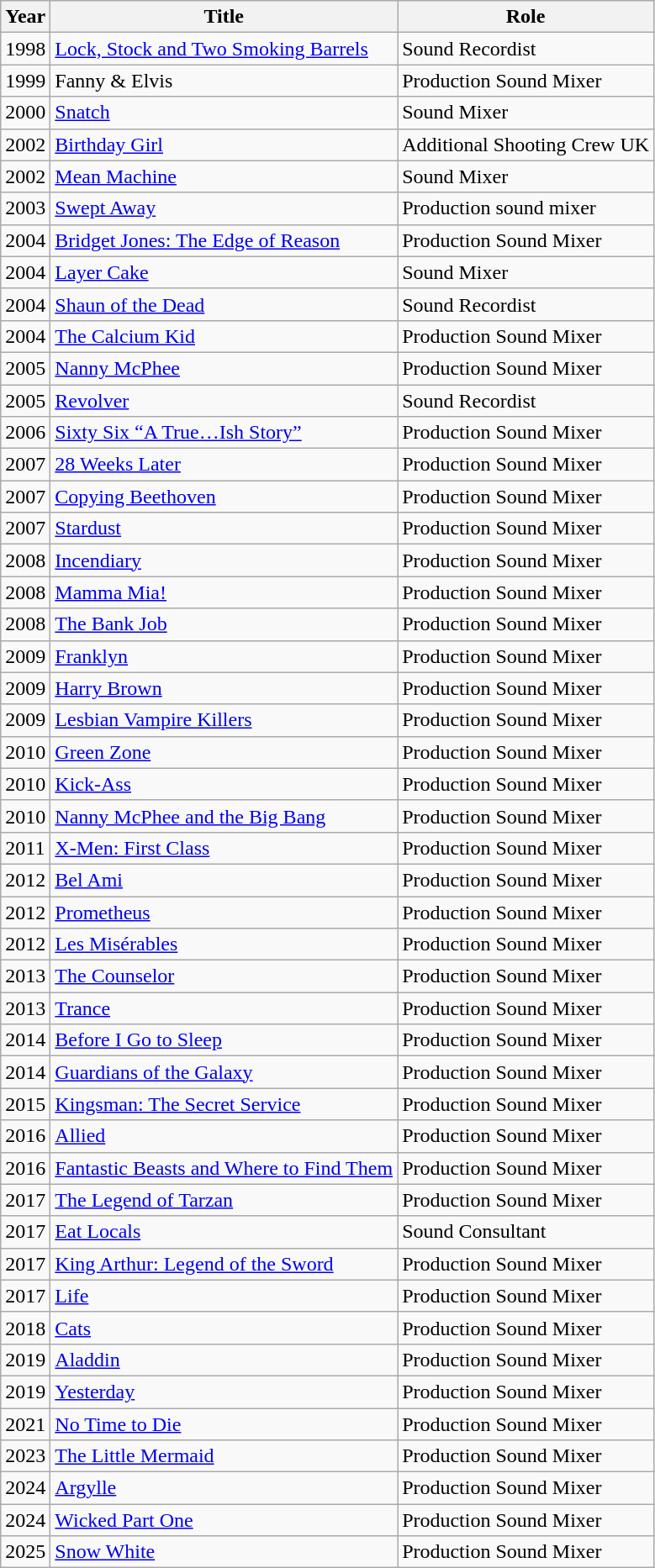<table class="wikitable">
<tr>
<th>Year</th>
<th>Title</th>
<th>Role</th>
</tr>
<tr>
<td>1998</td>
<td><a href='#'>Lock, Stock and Two Smoking Barrels</a></td>
<td>Sound Recordist</td>
</tr>
<tr>
<td>1999</td>
<td>Fanny & Elvis</td>
<td>Production Sound Mixer</td>
</tr>
<tr>
<td>2000</td>
<td><a href='#'>Snatch</a></td>
<td>Sound Mixer</td>
</tr>
<tr>
<td>2002</td>
<td><a href='#'>Birthday Girl</a></td>
<td>Additional Shooting Crew UK</td>
</tr>
<tr>
<td>2002</td>
<td><a href='#'>Mean Machine</a></td>
<td>Sound Mixer</td>
</tr>
<tr>
<td>2003</td>
<td><a href='#'>Swept Away</a></td>
<td>Production sound mixer</td>
</tr>
<tr>
<td>2004</td>
<td><a href='#'>Bridget Jones: The Edge of Reason</a></td>
<td>Production Sound Mixer</td>
</tr>
<tr>
<td>2004</td>
<td><a href='#'>Layer Cake</a></td>
<td>Sound Mixer</td>
</tr>
<tr>
<td>2004</td>
<td><a href='#'>Shaun of the Dead</a></td>
<td>Sound Recordist</td>
</tr>
<tr>
<td>2004</td>
<td><a href='#'>The Calcium Kid</a></td>
<td>Production Sound Mixer</td>
</tr>
<tr>
<td>2005</td>
<td><a href='#'>Nanny McPhee</a></td>
<td>Production Sound Mixer</td>
</tr>
<tr>
<td>2005</td>
<td><a href='#'>Revolver</a></td>
<td>Sound Recordist</td>
</tr>
<tr>
<td>2006</td>
<td><a href='#'>Sixty Six “A True…Ish Story”</a></td>
<td>Production Sound Mixer</td>
</tr>
<tr>
<td>2007</td>
<td><a href='#'>28 Weeks Later</a></td>
<td>Production Sound Mixer</td>
</tr>
<tr>
<td>2007</td>
<td><a href='#'>Copying Beethoven</a></td>
<td>Production Sound Mixer</td>
</tr>
<tr>
<td>2007</td>
<td><a href='#'>Stardust</a></td>
<td>Production Sound Mixer</td>
</tr>
<tr>
<td>2008</td>
<td><a href='#'>Incendiary</a></td>
<td>Production Sound Mixer</td>
</tr>
<tr>
<td>2008</td>
<td><a href='#'>Mamma Mia!</a></td>
<td>Production Sound Mixer</td>
</tr>
<tr>
<td>2008</td>
<td><a href='#'>The Bank Job</a></td>
<td>Production Sound Mixer</td>
</tr>
<tr>
<td>2009</td>
<td><a href='#'>Franklyn</a></td>
<td>Production Sound Mixer</td>
</tr>
<tr>
<td>2009</td>
<td><a href='#'>Harry Brown</a></td>
<td>Production Sound Mixer</td>
</tr>
<tr>
<td>2009</td>
<td><a href='#'>Lesbian Vampire Killers</a></td>
<td>Production Sound Mixer</td>
</tr>
<tr>
<td>2010</td>
<td><a href='#'>Green Zone</a></td>
<td>Production Sound Mixer</td>
</tr>
<tr>
<td>2010</td>
<td><a href='#'>Kick-Ass</a></td>
<td>Production Sound Mixer</td>
</tr>
<tr>
<td>2010</td>
<td><a href='#'>Nanny McPhee and the Big Bang</a></td>
<td>Production Sound Mixer</td>
</tr>
<tr>
<td>2011</td>
<td><a href='#'>X-Men: First Class</a></td>
<td>Production Sound Mixer</td>
</tr>
<tr>
<td>2012</td>
<td><a href='#'>Bel Ami</a></td>
<td>Production Sound Mixer</td>
</tr>
<tr>
<td>2012</td>
<td><a href='#'>Prometheus</a></td>
<td>Production Sound Mixer</td>
</tr>
<tr>
<td>2012</td>
<td><a href='#'>Les Misérables</a></td>
<td>Production Sound Mixer</td>
</tr>
<tr>
<td>2013</td>
<td><a href='#'>The Counselor</a></td>
<td>Production Sound Mixer</td>
</tr>
<tr>
<td>2013</td>
<td><a href='#'>Trance</a></td>
<td>Production Sound Mixer</td>
</tr>
<tr>
<td>2014</td>
<td><a href='#'>Before I Go to Sleep</a></td>
<td>Production Sound Mixer</td>
</tr>
<tr>
<td>2014</td>
<td><a href='#'>Guardians of the Galaxy</a></td>
<td>Production Sound Mixer</td>
</tr>
<tr>
<td>2015</td>
<td><a href='#'>Kingsman: The Secret Service</a></td>
<td>Production Sound Mixer</td>
</tr>
<tr>
<td>2016</td>
<td><a href='#'>Allied</a></td>
<td>Production Sound Mixer</td>
</tr>
<tr>
<td>2016</td>
<td><a href='#'>Fantastic Beasts and Where to Find Them</a></td>
<td>Production Sound Mixer</td>
</tr>
<tr>
<td>2017</td>
<td><a href='#'>The Legend of Tarzan</a></td>
<td>Production Sound Mixer</td>
</tr>
<tr>
<td>2017</td>
<td><a href='#'>Eat Locals</a></td>
<td>Sound Consultant</td>
</tr>
<tr>
<td>2017</td>
<td><a href='#'>King Arthur: Legend of the Sword</a></td>
<td>Production Sound Mixer</td>
</tr>
<tr>
<td>2017</td>
<td><a href='#'>Life</a></td>
<td>Production Sound Mixer</td>
</tr>
<tr>
<td>2018</td>
<td><a href='#'>Cats</a></td>
<td>Production Sound Mixer</td>
</tr>
<tr>
<td>2019</td>
<td><a href='#'>Aladdin</a></td>
<td>Production Sound Mixer</td>
</tr>
<tr>
<td>2019</td>
<td><a href='#'>Yesterday</a></td>
<td>Production Sound Mixer</td>
</tr>
<tr>
<td>2021</td>
<td><a href='#'>No Time to Die</a></td>
<td>Production Sound Mixer</td>
</tr>
<tr>
<td>2023</td>
<td><a href='#'>The Little Mermaid</a></td>
<td>Production Sound Mixer</td>
</tr>
<tr>
<td>2024</td>
<td><a href='#'>Argylle</a></td>
<td>Production Sound Mixer</td>
</tr>
<tr>
<td>2024</td>
<td><a href='#'>Wicked Part One</a></td>
<td>Production Sound Mixer</td>
</tr>
<tr>
<td>2025</td>
<td><a href='#'>Snow White</a></td>
<td>Production Sound Mixer</td>
</tr>
</table>
